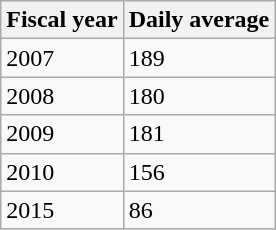<table class="wikitable">
<tr>
<th>Fiscal year</th>
<th>Daily average</th>
</tr>
<tr>
<td>2007</td>
<td>189</td>
</tr>
<tr>
<td>2008</td>
<td>180</td>
</tr>
<tr>
<td>2009</td>
<td>181</td>
</tr>
<tr>
<td>2010</td>
<td>156</td>
</tr>
<tr>
<td>2015</td>
<td>86</td>
</tr>
</table>
